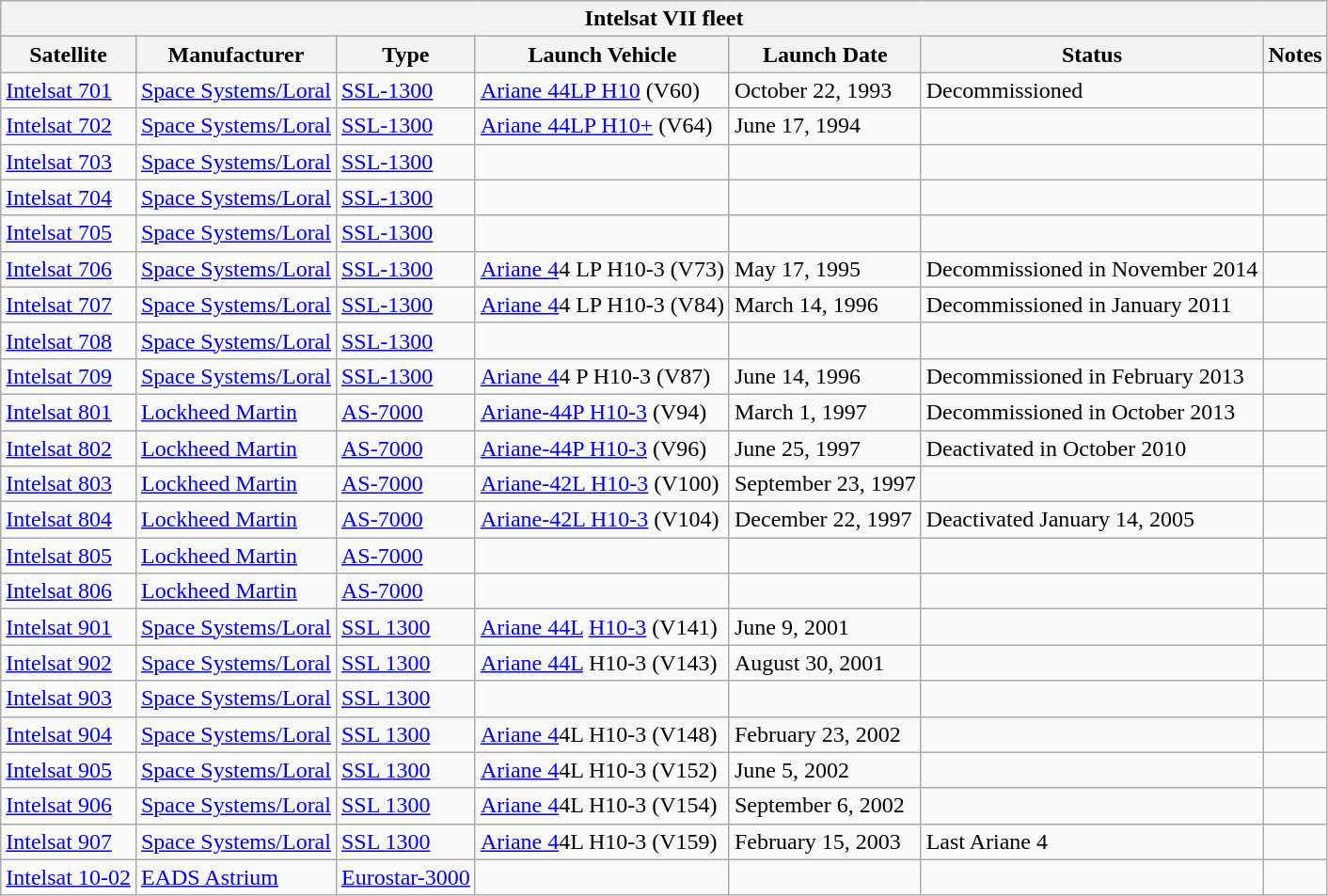<table class="wikitable">
<tr>
<th colspan="7">Intelsat VII fleet</th>
</tr>
<tr>
<th>Satellite</th>
<th>Manufacturer</th>
<th>Type</th>
<th>Launch Vehicle</th>
<th>Launch Date</th>
<th>Status</th>
<th>Notes</th>
</tr>
<tr>
<td><a href='#'>Intelsat 701</a></td>
<td><a href='#'>Space Systems/Loral</a></td>
<td><a href='#'>SSL-1300</a></td>
<td><a href='#'>Ariane 44LP H10</a> (V60)</td>
<td>October 22, 1993</td>
<td>Decommissioned</td>
<td></td>
</tr>
<tr>
<td><a href='#'>Intelsat 702</a></td>
<td><a href='#'>Space Systems/Loral</a></td>
<td><a href='#'>SSL-1300</a></td>
<td><a href='#'>Ariane 44LP H10+</a> (V64)</td>
<td>June 17, 1994</td>
<td></td>
<td></td>
</tr>
<tr>
<td><a href='#'>Intelsat 703</a></td>
<td><a href='#'>Space Systems/Loral</a></td>
<td><a href='#'>SSL-1300</a></td>
<td></td>
<td></td>
<td></td>
<td></td>
</tr>
<tr>
<td><a href='#'>Intelsat 704</a></td>
<td><a href='#'>Space Systems/Loral</a></td>
<td><a href='#'>SSL-1300</a></td>
<td></td>
<td></td>
<td></td>
<td></td>
</tr>
<tr>
<td><a href='#'>Intelsat 705</a></td>
<td><a href='#'>Space Systems/Loral</a></td>
<td><a href='#'>SSL-1300</a></td>
<td></td>
<td></td>
<td></td>
<td></td>
</tr>
<tr>
<td><a href='#'>Intelsat 706</a></td>
<td><a href='#'>Space Systems/Loral</a></td>
<td><a href='#'>SSL-1300</a></td>
<td><a href='#'>Ariane 4</a>4 LP H10-3 (V73)</td>
<td>May 17, 1995</td>
<td>Decommissioned in November 2014</td>
<td></td>
</tr>
<tr>
<td><a href='#'>Intelsat 707</a></td>
<td><a href='#'>Space Systems/Loral</a></td>
<td><a href='#'>SSL-1300</a></td>
<td><a href='#'>Ariane 4</a>4 LP H10-3 (V84)</td>
<td>March 14, 1996</td>
<td>Decommissioned in January 2011</td>
<td></td>
</tr>
<tr>
<td><a href='#'>Intelsat 708</a></td>
<td><a href='#'>Space Systems/Loral</a></td>
<td><a href='#'>SSL-1300</a></td>
<td></td>
<td></td>
<td></td>
<td></td>
</tr>
<tr>
<td><a href='#'>Intelsat 709</a></td>
<td><a href='#'>Space Systems/Loral</a></td>
<td><a href='#'>SSL-1300</a></td>
<td><a href='#'>Ariane 4</a>4 P H10-3 (V87)</td>
<td>June 14, 1996</td>
<td>Decommissioned in February 2013</td>
<td></td>
</tr>
<tr>
<td><a href='#'>Intelsat 801</a></td>
<td><a href='#'>Lockheed Martin</a></td>
<td><a href='#'>AS-7000</a></td>
<td><a href='#'>Ariane-44P H10-3</a> (V94)</td>
<td>March 1, 1997</td>
<td>Decommissioned in October 2013</td>
<td></td>
</tr>
<tr>
<td><a href='#'>Intelsat 802</a></td>
<td><a href='#'>Lockheed Martin</a></td>
<td><a href='#'>AS-7000</a></td>
<td><a href='#'>Ariane-44P H10-3</a> (V96)</td>
<td>June 25, 1997</td>
<td>Deactivated in October 2010</td>
<td></td>
</tr>
<tr>
<td><a href='#'>Intelsat 803</a></td>
<td><a href='#'>Lockheed Martin</a></td>
<td><a href='#'>AS-7000</a></td>
<td><a href='#'>Ariane-42L H10-3</a> (V100)</td>
<td>September 23, 1997</td>
<td></td>
<td></td>
</tr>
<tr>
<td><a href='#'>Intelsat 804</a></td>
<td><a href='#'>Lockheed Martin</a></td>
<td><a href='#'>AS-7000</a></td>
<td><a href='#'>Ariane-42L H10-3</a> (V104)</td>
<td>December 22, 1997</td>
<td>Deactivated January 14, 2005</td>
<td></td>
</tr>
<tr>
<td><a href='#'>Intelsat 805</a></td>
<td><a href='#'>Lockheed Martin</a></td>
<td><a href='#'>AS-7000</a></td>
<td></td>
<td></td>
<td></td>
<td></td>
</tr>
<tr>
<td><a href='#'>Intelsat 806</a></td>
<td><a href='#'>Lockheed Martin</a></td>
<td><a href='#'>AS-7000</a></td>
<td></td>
<td></td>
<td></td>
<td></td>
</tr>
<tr>
<td><a href='#'>Intelsat 901</a></td>
<td><a href='#'>Space Systems/Loral</a></td>
<td><a href='#'>SSL 1300</a></td>
<td><a href='#'>Ariane 44L</a> <a href='#'>H10-3</a> (V141)</td>
<td>June 9, 2001</td>
<td></td>
<td></td>
</tr>
<tr>
<td><a href='#'>Intelsat 902</a></td>
<td><a href='#'>Space Systems/Loral</a></td>
<td><a href='#'>SSL 1300</a></td>
<td><a href='#'>Ariane 44L</a> H10-3 (V143)</td>
<td>August 30, 2001</td>
<td></td>
<td></td>
</tr>
<tr>
<td><a href='#'>Intelsat 903</a></td>
<td><a href='#'>Space Systems/Loral</a></td>
<td><a href='#'>SSL 1300</a></td>
<td></td>
<td></td>
<td></td>
<td></td>
</tr>
<tr>
<td><a href='#'>Intelsat 904</a></td>
<td><a href='#'>Space Systems/Loral</a></td>
<td><a href='#'>SSL 1300</a></td>
<td><a href='#'>Ariane 4</a>4L H10-3 (V148)</td>
<td>February 23, 2002</td>
<td></td>
<td></td>
</tr>
<tr>
<td><a href='#'>Intelsat 905</a></td>
<td><a href='#'>Space Systems/Loral</a></td>
<td><a href='#'>SSL 1300</a></td>
<td><a href='#'>Ariane 4</a>4L H10-3 (V152)</td>
<td>June 5, 2002</td>
<td></td>
<td></td>
</tr>
<tr>
<td><a href='#'>Intelsat 906</a></td>
<td><a href='#'>Space Systems/Loral</a></td>
<td><a href='#'>SSL 1300</a></td>
<td><a href='#'>Ariane 4</a>4L H10-3 (V154)</td>
<td>September 6, 2002</td>
<td></td>
<td></td>
</tr>
<tr>
<td><a href='#'>Intelsat 907</a></td>
<td><a href='#'>Space Systems/Loral</a></td>
<td><a href='#'>SSL 1300</a></td>
<td><a href='#'>Ariane 4</a>4L H10-3 (V159)</td>
<td>February 15, 2003</td>
<td>Last Ariane 4</td>
<td></td>
</tr>
<tr>
<td><a href='#'>Intelsat 10-02</a></td>
<td><a href='#'>EADS Astrium</a></td>
<td><a href='#'>Eurostar-3000</a></td>
<td></td>
<td></td>
<td></td>
<td></td>
</tr>
</table>
